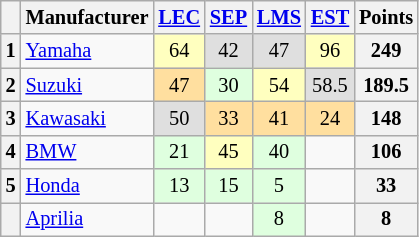<table class="wikitable" style="font-size:85%; text-align:center;">
<tr>
<th></th>
<th>Manufacturer</th>
<th><a href='#'>LEC</a><br></th>
<th><a href='#'>SEP</a><br></th>
<th><a href='#'>LMS</a><br></th>
<th><a href='#'>EST</a><br></th>
<th>Points</th>
</tr>
<tr>
<th>1</th>
<td align=left> <a href='#'>Yamaha</a></td>
<td style="background:#ffffbf;">64</td>
<td style="background:#dfdfdf;">42</td>
<td style="background:#dfdfdf;">47</td>
<td style="background:#ffffbf;">96</td>
<th>249</th>
</tr>
<tr>
<th>2</th>
<td align=left> <a href='#'>Suzuki</a></td>
<td style="background:#ffdf9f;">47</td>
<td style="background:#dfffdf;">30</td>
<td style="background:#ffffbf;">54</td>
<td style="background:#dfdfdf;">58.5</td>
<th>189.5</th>
</tr>
<tr>
<th>3</th>
<td align=left> <a href='#'>Kawasaki</a></td>
<td style="background:#dfdfdf;">50</td>
<td style="background:#ffdf9f;">33</td>
<td style="background:#ffdf9f;">41</td>
<td style="background:#ffdf9f;">24</td>
<th>148</th>
</tr>
<tr>
<th>4</th>
<td align=left> <a href='#'>BMW</a></td>
<td style="background:#dfffdf;">21</td>
<td style="background:#ffffbf;">45</td>
<td style="background:#dfffdf;">40</td>
<td></td>
<th>106</th>
</tr>
<tr>
<th>5</th>
<td align=left> <a href='#'>Honda</a></td>
<td style="background:#dfffdf;">13</td>
<td style="background:#dfffdf;">15</td>
<td style="background:#dfffdf;">5</td>
<td></td>
<th>33</th>
</tr>
<tr>
<th></th>
<td align=left> <a href='#'>Aprilia</a></td>
<td></td>
<td></td>
<td style="background:#dfffdf;">8</td>
<td></td>
<th>8</th>
</tr>
</table>
